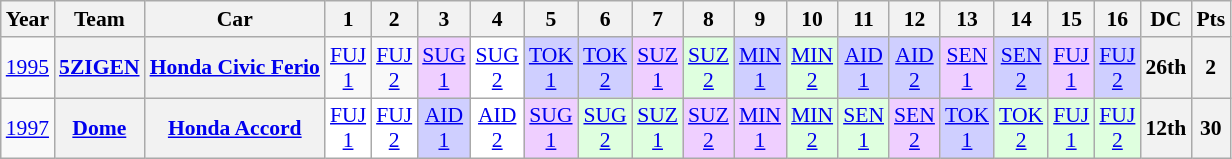<table class="wikitable"style="text-align:center;font-size:90%">
<tr>
<th>Year</th>
<th>Team</th>
<th>Car</th>
<th>1</th>
<th>2</th>
<th>3</th>
<th>4</th>
<th>5</th>
<th>6</th>
<th>7</th>
<th>8</th>
<th>9</th>
<th>10</th>
<th>11</th>
<th>12</th>
<th>13</th>
<th>14</th>
<th>15</th>
<th>16</th>
<th>DC</th>
<th>Pts</th>
</tr>
<tr>
<td><a href='#'>1995</a></td>
<th><a href='#'>5ZIGEN</a></th>
<th><a href='#'>Honda Civic Ferio</a></th>
<td><a href='#'>FUJ<br>1</a></td>
<td><a href='#'>FUJ<br>2</a></td>
<td style="background:#EFCFFF"><a href='#'>SUG<br>1</a><br></td>
<td style="background:#FFFFFF"><a href='#'>SUG<br>2</a><br></td>
<td style="background:#CFCFFF"><a href='#'>TOK<br>1</a><br></td>
<td style="background:#CFCFFF"><a href='#'>TOK<br>2</a><br></td>
<td style="background:#EFCFFF"><a href='#'>SUZ<br>1</a><br></td>
<td style="background:#DFFFDF"><a href='#'>SUZ<br>2</a><br></td>
<td style="background:#CFCFFF"><a href='#'>MIN<br>1</a><br></td>
<td style="background:#DFFFDF"><a href='#'>MIN<br>2</a><br></td>
<td style="background:#CFCFFF"><a href='#'>AID<br>1</a><br></td>
<td style="background:#CFCFFF"><a href='#'>AID<br>2</a><br></td>
<td style="background:#EFCFFF"><a href='#'>SEN<br>1</a><br></td>
<td style="background:#CFCFFF"><a href='#'>SEN<br>2</a><br></td>
<td style="background:#EFCFFF"><a href='#'>FUJ<br>1</a><br></td>
<td style="background:#CFCFFF"><a href='#'>FUJ<br>2</a><br></td>
<th>26th</th>
<th>2</th>
</tr>
<tr>
<td><a href='#'>1997</a></td>
<th><a href='#'>Dome</a></th>
<th><a href='#'>Honda Accord</a></th>
<td style="background:#FFFFFF"><a href='#'>FUJ<br>1</a><br></td>
<td style="background:#FFFFFF"><a href='#'>FUJ<br>2</a><br></td>
<td style="background:#CFCFFF"><a href='#'>AID<br>1</a><br></td>
<td style="background:#FFFFFF"><a href='#'>AID<br>2</a><br></td>
<td style="background:#EFCFFF"><a href='#'>SUG<br>1</a><br></td>
<td style="background:#DFFFDF"><a href='#'>SUG<br>2</a><br></td>
<td style="background:#DFFFDF"><a href='#'>SUZ<br>1</a><br></td>
<td style="background:#EFCFFF"><a href='#'>SUZ<br>2</a><br></td>
<td style="background:#EFCFFF"><a href='#'>MIN<br>1</a><br></td>
<td style="background:#DFFFDF"><a href='#'>MIN<br>2</a><br></td>
<td style="background:#DFFFDF"><a href='#'>SEN<br>1</a><br></td>
<td style="background:#EFCFFF"><a href='#'>SEN<br>2</a><br></td>
<td style="background:#CFCFFF"><a href='#'>TOK<br>1</a><br></td>
<td style="background:#DFFFDF"><a href='#'>TOK<br>2</a><br></td>
<td style="background:#DFFFDF"><a href='#'>FUJ<br>1</a><br></td>
<td style="background:#DFFFDF"><a href='#'>FUJ<br>2</a><br></td>
<th>12th</th>
<th>30</th>
</tr>
</table>
